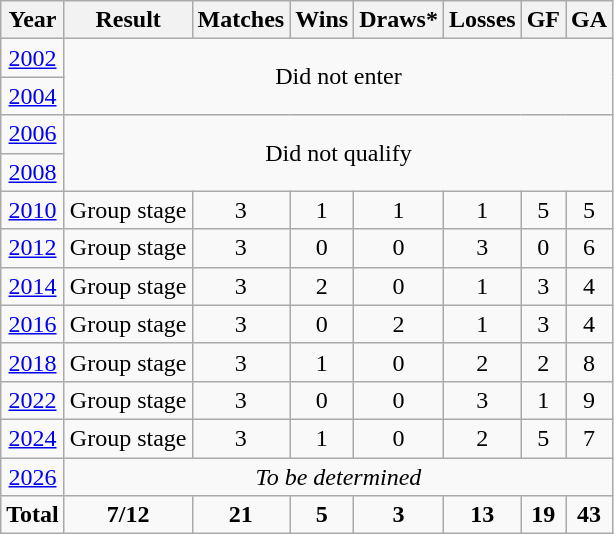<table class="wikitable" style="text-align: center;">
<tr>
<th>Year</th>
<th>Result</th>
<th>Matches</th>
<th>Wins</th>
<th>Draws*</th>
<th>Losses</th>
<th>GF</th>
<th>GA</th>
</tr>
<tr>
<td> <a href='#'>2002</a></td>
<td rowspan=2 colspan=7>Did not enter</td>
</tr>
<tr>
<td> <a href='#'>2004</a></td>
</tr>
<tr>
<td> <a href='#'>2006</a></td>
<td rowspan=2 colspan=7>Did not qualify</td>
</tr>
<tr>
<td> <a href='#'>2008</a></td>
</tr>
<tr>
<td> <a href='#'>2010</a></td>
<td>Group stage</td>
<td>3</td>
<td>1</td>
<td>1</td>
<td>1</td>
<td>5</td>
<td>5</td>
</tr>
<tr>
<td> <a href='#'>2012</a></td>
<td>Group stage</td>
<td>3</td>
<td>0</td>
<td>0</td>
<td>3</td>
<td>0</td>
<td>6</td>
</tr>
<tr>
<td> <a href='#'>2014</a></td>
<td>Group stage</td>
<td>3</td>
<td>2</td>
<td>0</td>
<td>1</td>
<td>3</td>
<td>4</td>
</tr>
<tr>
<td> <a href='#'>2016</a></td>
<td>Group stage</td>
<td>3</td>
<td>0</td>
<td>2</td>
<td>1</td>
<td>3</td>
<td>4</td>
</tr>
<tr>
<td> <a href='#'>2018</a></td>
<td>Group stage</td>
<td>3</td>
<td>1</td>
<td>0</td>
<td>2</td>
<td>2</td>
<td>8</td>
</tr>
<tr>
<td> <a href='#'>2022</a></td>
<td>Group stage</td>
<td>3</td>
<td>0</td>
<td>0</td>
<td>3</td>
<td>1</td>
<td>9</td>
</tr>
<tr>
<td> <a href='#'>2024</a></td>
<td>Group stage</td>
<td>3</td>
<td>1</td>
<td>0</td>
<td>2</td>
<td>5</td>
<td>7</td>
</tr>
<tr>
<td> <a href='#'>2026</a></td>
<td colspan=7><em>To be determined</em></td>
</tr>
<tr>
<td><strong>Total</strong></td>
<td><strong>7/12</strong></td>
<td><strong>21</strong></td>
<td><strong>5</strong></td>
<td><strong>3</strong></td>
<td><strong>13</strong></td>
<td><strong>19</strong></td>
<td><strong>43</strong></td>
</tr>
</table>
